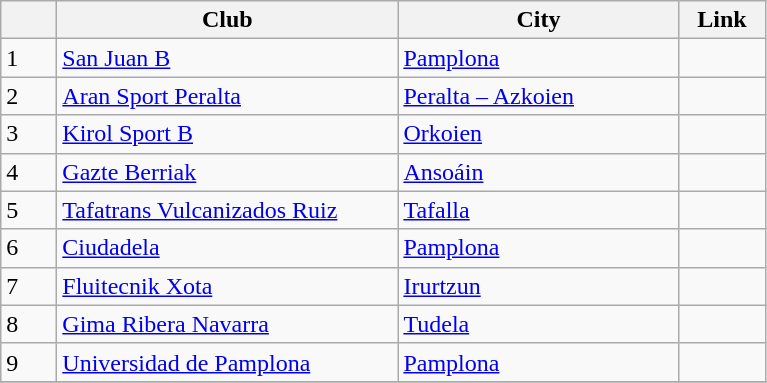<table class="wikitable sortable">
<tr>
<th width=30></th>
<th width=220>Club</th>
<th width=180>City</th>
<th width=50>Link</th>
</tr>
<tr>
<td>1</td>
<td><a href='#'>San Juan B</a></td>
<td><a href='#'>Pamplona</a></td>
<td></td>
</tr>
<tr>
<td>2</td>
<td><a href='#'>Aran Sport Peralta</a></td>
<td><a href='#'>Peralta – Azkoien</a></td>
<td></td>
</tr>
<tr>
<td>3</td>
<td><a href='#'>Kirol Sport B</a></td>
<td><a href='#'>Orkoien</a></td>
<td></td>
</tr>
<tr>
<td>4</td>
<td><a href='#'>Gazte Berriak</a></td>
<td><a href='#'>Ansoáin</a></td>
<td></td>
</tr>
<tr>
<td>5</td>
<td><a href='#'>Tafatrans Vulcanizados Ruiz</a></td>
<td><a href='#'>Tafalla</a></td>
<td></td>
</tr>
<tr>
<td>6</td>
<td><a href='#'>Ciudadela</a></td>
<td><a href='#'>Pamplona</a></td>
<td></td>
</tr>
<tr>
<td>7</td>
<td><a href='#'>Fluitecnik Xota</a></td>
<td><a href='#'>Irurtzun</a></td>
<td></td>
</tr>
<tr>
<td>8</td>
<td><a href='#'>Gima Ribera Navarra</a></td>
<td><a href='#'>Tudela</a></td>
<td></td>
</tr>
<tr>
<td>9</td>
<td><a href='#'>Universidad de Pamplona</a></td>
<td><a href='#'>Pamplona</a></td>
<td></td>
</tr>
<tr>
</tr>
</table>
